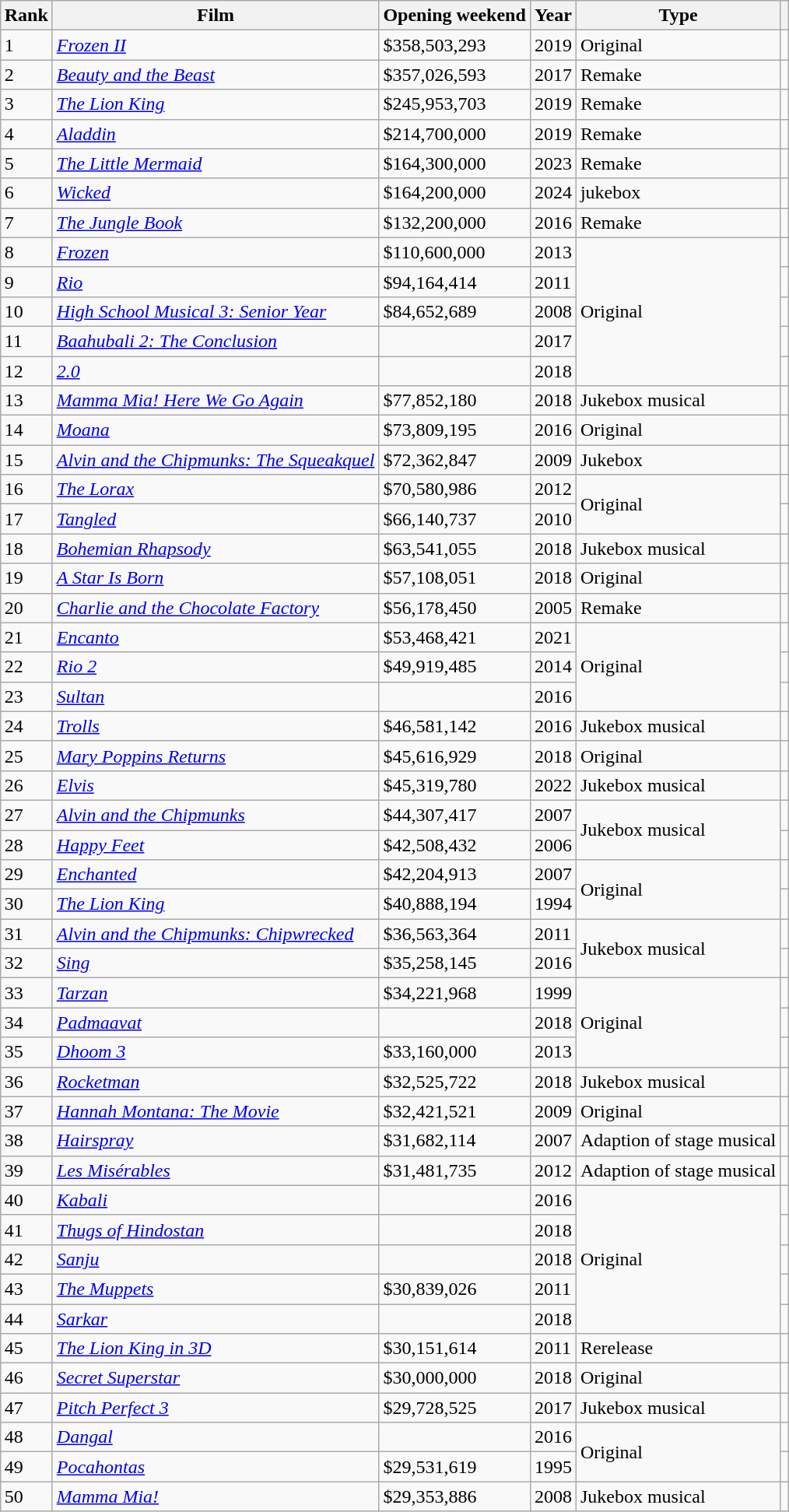<table class="wikitable sortable" style="margin:auto; margin:auto;">
<tr>
<th>Rank</th>
<th>Film</th>
<th>Opening weekend</th>
<th>Year</th>
<th>Type</th>
<th></th>
</tr>
<tr>
<td>1</td>
<td><em><a href='#'>Frozen II</a></em></td>
<td>$358,503,293</td>
<td>2019</td>
<td>Original</td>
<td></td>
</tr>
<tr>
<td>2</td>
<td><em><a href='#'>Beauty and the Beast</a></em></td>
<td>$357,026,593</td>
<td>2017</td>
<td>Remake</td>
<td></td>
</tr>
<tr>
<td>3</td>
<td><em><a href='#'>The Lion King</a></em></td>
<td>$245,953,703</td>
<td>2019</td>
<td>Remake</td>
<td><br></td>
</tr>
<tr>
<td>4</td>
<td><em><a href='#'>Aladdin</a></em></td>
<td>$214,700,000</td>
<td>2019</td>
<td>Remake</td>
<td></td>
</tr>
<tr>
<td>5</td>
<td><em><a href='#'>The Little Mermaid</a></em></td>
<td>$164,300,000</td>
<td>2023</td>
<td>Remake</td>
<td></td>
</tr>
<tr>
<td>6</td>
<td><em><a href='#'>Wicked</a></em></td>
<td>$164,200,000</td>
<td>2024</td>
<td>jukebox</td>
<td></td>
</tr>
<tr>
<td>7</td>
<td><em><a href='#'>The Jungle Book</a></em></td>
<td>$132,200,000</td>
<td>2016</td>
<td>Remake</td>
<td></td>
</tr>
<tr>
<td>8</td>
<td><em><a href='#'>Frozen</a></em></td>
<td>$110,600,000</td>
<td>2013</td>
<td scope="row" rowspan="5">Original</td>
<td></td>
</tr>
<tr>
<td>9</td>
<td><em><a href='#'>Rio</a></em></td>
<td>$94,164,414</td>
<td>2011</td>
<td></td>
</tr>
<tr>
<td>10</td>
<td><em><a href='#'>High School Musical 3: Senior Year</a></em></td>
<td>$84,652,689</td>
<td>2008</td>
<td></td>
</tr>
<tr>
<td>11</td>
<td><em><a href='#'>Baahubali 2: The Conclusion</a></em></td>
<td></td>
<td>2017</td>
<td></td>
</tr>
<tr>
<td>12</td>
<td><em><a href='#'>2.0</a></em></td>
<td></td>
<td>2018</td>
<td></td>
</tr>
<tr>
<td>13</td>
<td><em><a href='#'>Mamma Mia! Here We Go Again</a></em></td>
<td>$77,852,180</td>
<td>2018</td>
<td>Jukebox musical</td>
<td></td>
</tr>
<tr>
<td>14</td>
<td><em><a href='#'>Moana</a></em></td>
<td>$73,809,195</td>
<td>2016</td>
<td>Original</td>
<td></td>
</tr>
<tr>
<td>15</td>
<td><em><a href='#'>Alvin and the Chipmunks: The Squeakquel</a></em></td>
<td>$72,362,847</td>
<td>2009</td>
<td>Jukebox</td>
<td></td>
</tr>
<tr>
<td>16</td>
<td><em><a href='#'>The Lorax</a></em></td>
<td>$70,580,986</td>
<td>2012</td>
<td scope="row" rowspan="2">Original</td>
<td></td>
</tr>
<tr>
<td>17</td>
<td><em><a href='#'>Tangled</a></em></td>
<td>$66,140,737</td>
<td>2010</td>
<td></td>
</tr>
<tr>
<td>18</td>
<td><em><a href='#'>Bohemian Rhapsody</a></em></td>
<td>$63,541,055</td>
<td>2018</td>
<td>Jukebox musical</td>
<td></td>
</tr>
<tr>
<td>19</td>
<td><em><a href='#'>A Star Is Born</a></em></td>
<td>$57,108,051</td>
<td>2018</td>
<td>Original</td>
<td></td>
</tr>
<tr>
<td>20</td>
<td><em><a href='#'>Charlie and the Chocolate Factory</a></em></td>
<td>$56,178,450</td>
<td>2005</td>
<td>Remake</td>
<td></td>
</tr>
<tr>
<td>21</td>
<td><em><a href='#'>Encanto</a></em></td>
<td>$53,468,421</td>
<td>2021</td>
<td scope="row" rowspan="3">Original</td>
<td></td>
</tr>
<tr>
<td>22</td>
<td><em><a href='#'>Rio 2</a></em></td>
<td>$49,919,485</td>
<td>2014</td>
<td></td>
</tr>
<tr>
<td>23</td>
<td><em><a href='#'>Sultan</a></em></td>
<td></td>
<td>2016</td>
<td></td>
</tr>
<tr>
<td>24</td>
<td><em><a href='#'>Trolls</a></em></td>
<td>$46,581,142</td>
<td>2016</td>
<td>Jukebox musical</td>
<td></td>
</tr>
<tr>
<td>25</td>
<td><em><a href='#'>Mary Poppins Returns</a></em></td>
<td>$45,616,929</td>
<td>2018</td>
<td>Original</td>
<td></td>
</tr>
<tr>
<td>26</td>
<td><em><a href='#'>Elvis</a></em></td>
<td>$45,319,780</td>
<td>2022</td>
<td>Jukebox musical</td>
<td></td>
</tr>
<tr>
<td>27</td>
<td><em><a href='#'>Alvin and the Chipmunks</a></em></td>
<td>$44,307,417</td>
<td>2007</td>
<td scope="row" rowspan="2">Jukebox musical</td>
<td></td>
</tr>
<tr>
<td>28</td>
<td><em><a href='#'>Happy Feet</a></em></td>
<td>$42,508,432</td>
<td>2006</td>
<td></td>
</tr>
<tr>
<td>29</td>
<td><em><a href='#'>Enchanted</a></em></td>
<td>$42,204,913</td>
<td>2007</td>
<td scope="row" rowspan="2">Original</td>
<td></td>
</tr>
<tr>
<td>30</td>
<td><em><a href='#'>The Lion King</a></em></td>
<td>$40,888,194</td>
<td>1994</td>
<td></td>
</tr>
<tr>
<td>31</td>
<td><em><a href='#'>Alvin and the Chipmunks: Chipwrecked</a></em></td>
<td>$36,563,364</td>
<td>2011</td>
<td scope="row" rowspan="2">Jukebox musical</td>
<td></td>
</tr>
<tr>
<td>32</td>
<td><em><a href='#'>Sing</a></em></td>
<td>$35,258,145</td>
<td>2016</td>
<td></td>
</tr>
<tr>
<td>33</td>
<td><em><a href='#'>Tarzan</a></em></td>
<td>$34,221,968</td>
<td>1999</td>
<td scope="row" rowspan="3">Original</td>
<td></td>
</tr>
<tr>
<td>34</td>
<td><em><a href='#'>Padmaavat</a></em></td>
<td></td>
<td>2018</td>
<td></td>
</tr>
<tr>
<td>35</td>
<td><em><a href='#'>Dhoom 3</a></em></td>
<td>$33,160,000</td>
<td>2013</td>
<td></td>
</tr>
<tr>
<td>36</td>
<td><em><a href='#'>Rocketman</a></em></td>
<td>$32,525,722</td>
<td>2018</td>
<td>Jukebox musical </td>
<td></td>
</tr>
<tr>
<td>37</td>
<td><em><a href='#'>Hannah Montana: The Movie</a></em></td>
<td>$32,421,521</td>
<td>2009</td>
<td>Original</td>
<td></td>
</tr>
<tr>
<td>38</td>
<td><em><a href='#'>Hairspray</a></em></td>
<td>$31,682,114</td>
<td>2007</td>
<td>Adaption of stage musical</td>
<td></td>
</tr>
<tr>
<td>39</td>
<td><em><a href='#'>Les Misérables</a></em></td>
<td>$31,481,735</td>
<td>2012</td>
<td>Adaption of stage musical</td>
<td></td>
</tr>
<tr>
<td>40</td>
<td><em><a href='#'>Kabali</a></em></td>
<td></td>
<td>2016</td>
<td scope="row" rowspan="5">Original</td>
<td></td>
</tr>
<tr>
<td>41</td>
<td><em><a href='#'>Thugs of Hindostan</a></em></td>
<td></td>
<td>2018</td>
<td></td>
</tr>
<tr>
<td>42</td>
<td><em><a href='#'>Sanju</a></em></td>
<td></td>
<td>2018</td>
<td></td>
</tr>
<tr>
<td>43</td>
<td><em><a href='#'>The Muppets</a></em></td>
<td>$30,839,026</td>
<td>2011</td>
<td></td>
</tr>
<tr>
<td>44</td>
<td><em><a href='#'>Sarkar</a></em></td>
<td></td>
<td>2018</td>
<td></td>
</tr>
<tr>
<td>45</td>
<td><em><a href='#'>The Lion King in 3D</a></em></td>
<td>$30,151,614</td>
<td>2011</td>
<td>Rerelease </td>
<td></td>
</tr>
<tr>
<td>46</td>
<td><em><a href='#'>Secret Superstar</a></em></td>
<td>$30,000,000</td>
<td>2018</td>
<td>Original</td>
<td></td>
</tr>
<tr>
<td>47</td>
<td><em><a href='#'>Pitch Perfect 3</a></em></td>
<td>$29,728,525</td>
<td>2017</td>
<td>Jukebox musical</td>
<td></td>
</tr>
<tr>
<td>48</td>
<td><em><a href='#'>Dangal</a></em></td>
<td></td>
<td>2016</td>
<td scope="row" rowspan="2">Original</td>
<td></td>
</tr>
<tr>
<td>49</td>
<td><em><a href='#'>Pocahontas</a></em></td>
<td>$29,531,619</td>
<td>1995</td>
<td></td>
</tr>
<tr>
<td>50</td>
<td><em><a href='#'>Mamma Mia!</a></em></td>
<td>$29,353,886</td>
<td>2008</td>
<td>Jukebox musical</td>
<td></td>
</tr>
</table>
